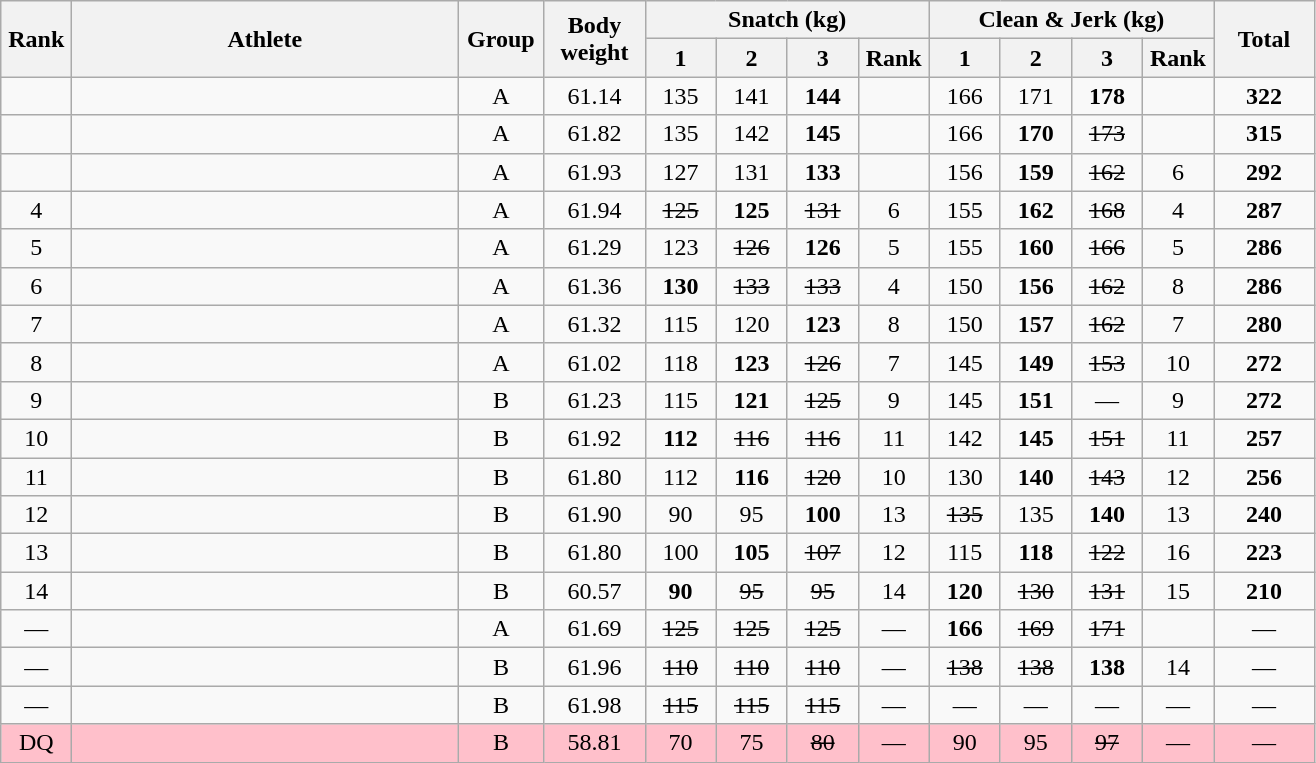<table class = "wikitable" style="text-align:center;">
<tr>
<th rowspan=2 width=40>Rank</th>
<th rowspan=2 width=250>Athlete</th>
<th rowspan=2 width=50>Group</th>
<th rowspan=2 width=60>Body weight</th>
<th colspan=4>Snatch (kg)</th>
<th colspan=4>Clean & Jerk (kg)</th>
<th rowspan=2 width=60>Total</th>
</tr>
<tr>
<th width=40>1</th>
<th width=40>2</th>
<th width=40>3</th>
<th width=40>Rank</th>
<th width=40>1</th>
<th width=40>2</th>
<th width=40>3</th>
<th width=40>Rank</th>
</tr>
<tr>
<td></td>
<td align=left></td>
<td>A</td>
<td>61.14</td>
<td>135</td>
<td>141</td>
<td><strong>144</strong></td>
<td></td>
<td>166</td>
<td>171</td>
<td><strong>178</strong></td>
<td></td>
<td><strong>322</strong></td>
</tr>
<tr>
<td></td>
<td align=left></td>
<td>A</td>
<td>61.82</td>
<td>135</td>
<td>142</td>
<td><strong>145</strong></td>
<td></td>
<td>166</td>
<td><strong>170</strong></td>
<td><s>173 </s></td>
<td></td>
<td><strong>315</strong></td>
</tr>
<tr>
<td></td>
<td align=left></td>
<td>A</td>
<td>61.93</td>
<td>127</td>
<td>131</td>
<td><strong>133</strong></td>
<td></td>
<td>156</td>
<td><strong>159</strong></td>
<td><s>162 </s></td>
<td>6</td>
<td><strong>292</strong></td>
</tr>
<tr>
<td>4</td>
<td align=left></td>
<td>A</td>
<td>61.94</td>
<td><s>125 </s></td>
<td><strong>125</strong></td>
<td><s>131 </s></td>
<td>6</td>
<td>155</td>
<td><strong>162</strong></td>
<td><s>168 </s></td>
<td>4</td>
<td><strong>287</strong></td>
</tr>
<tr>
<td>5</td>
<td align=left></td>
<td>A</td>
<td>61.29</td>
<td>123</td>
<td><s>126 </s></td>
<td><strong>126</strong></td>
<td>5</td>
<td>155</td>
<td><strong>160</strong></td>
<td><s>166 </s></td>
<td>5</td>
<td><strong>286</strong></td>
</tr>
<tr>
<td>6</td>
<td align=left></td>
<td>A</td>
<td>61.36</td>
<td><strong>130</strong></td>
<td><s>133 </s></td>
<td><s>133 </s></td>
<td>4</td>
<td>150</td>
<td><strong>156</strong></td>
<td><s>162 </s></td>
<td>8</td>
<td><strong>286</strong></td>
</tr>
<tr>
<td>7</td>
<td align=left></td>
<td>A</td>
<td>61.32</td>
<td>115</td>
<td>120</td>
<td><strong>123</strong></td>
<td>8</td>
<td>150</td>
<td><strong>157</strong></td>
<td><s>162 </s></td>
<td>7</td>
<td><strong>280</strong></td>
</tr>
<tr>
<td>8</td>
<td align=left></td>
<td>A</td>
<td>61.02</td>
<td>118</td>
<td><strong>123</strong></td>
<td><s>126 </s></td>
<td>7</td>
<td>145</td>
<td><strong>149</strong></td>
<td><s>153 </s></td>
<td>10</td>
<td><strong>272</strong></td>
</tr>
<tr>
<td>9</td>
<td align=left></td>
<td>B</td>
<td>61.23</td>
<td>115</td>
<td><strong>121</strong></td>
<td><s>125 </s></td>
<td>9</td>
<td>145</td>
<td><strong>151</strong></td>
<td>—</td>
<td>9</td>
<td><strong>272</strong></td>
</tr>
<tr>
<td>10</td>
<td align=left></td>
<td>B</td>
<td>61.92</td>
<td><strong>112</strong></td>
<td><s>116 </s></td>
<td><s>116 </s></td>
<td>11</td>
<td>142</td>
<td><strong>145</strong></td>
<td><s>151 </s></td>
<td>11</td>
<td><strong>257</strong></td>
</tr>
<tr>
<td>11</td>
<td align=left></td>
<td>B</td>
<td>61.80</td>
<td>112</td>
<td><strong>116</strong></td>
<td><s>120 </s></td>
<td>10</td>
<td>130</td>
<td><strong>140</strong></td>
<td><s>143 </s></td>
<td>12</td>
<td><strong>256</strong></td>
</tr>
<tr>
<td>12</td>
<td align=left></td>
<td>B</td>
<td>61.90</td>
<td>90</td>
<td>95</td>
<td><strong>100</strong></td>
<td>13</td>
<td><s>135 </s></td>
<td>135</td>
<td><strong>140</strong></td>
<td>13</td>
<td><strong>240</strong></td>
</tr>
<tr>
<td>13</td>
<td align=left></td>
<td>B</td>
<td>61.80</td>
<td>100</td>
<td><strong>105</strong></td>
<td><s>107 </s></td>
<td>12</td>
<td>115</td>
<td><strong>118</strong></td>
<td><s>122 </s></td>
<td>16</td>
<td><strong>223</strong></td>
</tr>
<tr>
<td>14</td>
<td align=left></td>
<td>B</td>
<td>60.57</td>
<td><strong>90</strong></td>
<td><s>95 </s></td>
<td><s>95 </s></td>
<td>14</td>
<td><strong>120</strong></td>
<td><s>130 </s></td>
<td><s>131 </s></td>
<td>15</td>
<td><strong>210</strong></td>
</tr>
<tr>
<td>—</td>
<td align=left></td>
<td>A</td>
<td>61.69</td>
<td><s>125 </s></td>
<td><s>125 </s></td>
<td><s>125 </s></td>
<td>—</td>
<td><strong>166</strong></td>
<td><s>169 </s></td>
<td><s>171 </s></td>
<td></td>
<td>—</td>
</tr>
<tr>
<td>—</td>
<td align=left></td>
<td>B</td>
<td>61.96</td>
<td><s>110 </s></td>
<td><s>110 </s></td>
<td><s>110 </s></td>
<td>—</td>
<td><s>138 </s></td>
<td><s>138 </s></td>
<td><strong>138</strong></td>
<td>14</td>
<td>—</td>
</tr>
<tr>
<td>—</td>
<td align=left></td>
<td>B</td>
<td>61.98</td>
<td><s>115 </s></td>
<td><s>115 </s></td>
<td><s>115 </s></td>
<td>—</td>
<td>—</td>
<td>—</td>
<td>—</td>
<td>—</td>
<td>—</td>
</tr>
<tr bgcolor=Pink>
<td>DQ</td>
<td align=left></td>
<td>B</td>
<td>58.81</td>
<td>70</td>
<td>75</td>
<td><s>80 </s></td>
<td>—</td>
<td>90</td>
<td>95</td>
<td><s>97 </s></td>
<td>—</td>
<td>—</td>
</tr>
</table>
